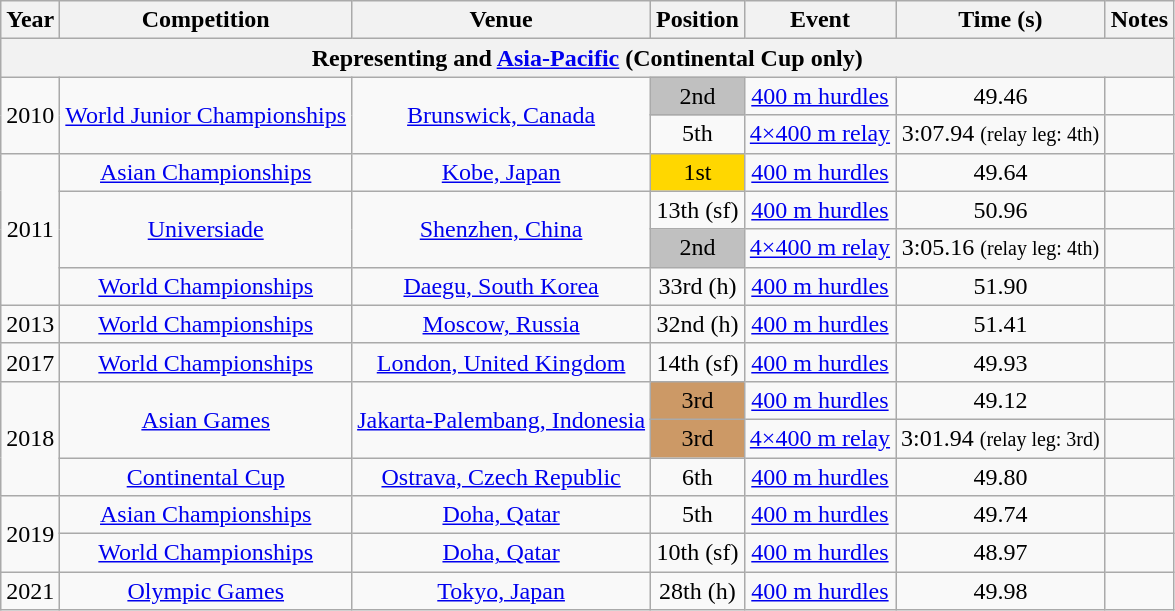<table class="wikitable sortable" style=text-align:center>
<tr>
<th>Year</th>
<th>Competition</th>
<th>Venue</th>
<th>Position</th>
<th>Event</th>
<th>Time (s)</th>
<th>Notes</th>
</tr>
<tr>
<th colspan="7">Representing  and  <a href='#'>Asia-Pacific</a> (Continental Cup only)</th>
</tr>
<tr>
<td rowspan=2>2010</td>
<td rowspan=2><a href='#'>World Junior Championships</a></td>
<td rowspan=2><a href='#'>Brunswick, Canada</a></td>
<td bgcolor="silver">2nd</td>
<td><a href='#'>400 m hurdles</a></td>
<td>49.46</td>
<td></td>
</tr>
<tr>
<td>5th</td>
<td><a href='#'>4×400 m relay</a></td>
<td>3:07.94 <small>(relay leg: 4th)</small></td>
<td></td>
</tr>
<tr>
<td rowspan=4>2011</td>
<td><a href='#'>Asian Championships</a></td>
<td><a href='#'>Kobe, Japan</a></td>
<td bgcolor="gold">1st</td>
<td><a href='#'>400 m hurdles</a></td>
<td>49.64</td>
<td></td>
</tr>
<tr>
<td rowspan=2><a href='#'>Universiade</a></td>
<td rowspan=2><a href='#'>Shenzhen, China</a></td>
<td>13th (sf)</td>
<td><a href='#'>400 m hurdles</a></td>
<td>50.96</td>
<td></td>
</tr>
<tr>
<td bgcolor="silver">2nd</td>
<td><a href='#'>4×400 m relay</a></td>
<td>3:05.16 <small>(relay leg: 4th)</small></td>
<td></td>
</tr>
<tr>
<td><a href='#'>World Championships</a></td>
<td><a href='#'>Daegu, South Korea</a></td>
<td>33rd (h)</td>
<td><a href='#'>400 m hurdles</a></td>
<td>51.90</td>
<td></td>
</tr>
<tr>
<td>2013</td>
<td><a href='#'>World Championships</a></td>
<td><a href='#'>Moscow, Russia</a></td>
<td>32nd (h)</td>
<td><a href='#'>400 m hurdles</a></td>
<td>51.41</td>
<td></td>
</tr>
<tr>
<td>2017</td>
<td><a href='#'>World Championships</a></td>
<td><a href='#'>London, United Kingdom</a></td>
<td>14th (sf)</td>
<td><a href='#'>400 m hurdles</a></td>
<td>49.93</td>
<td></td>
</tr>
<tr>
<td rowspan=3>2018</td>
<td rowspan=2><a href='#'>Asian Games</a></td>
<td rowspan=2><a href='#'>Jakarta-Palembang, Indonesia</a></td>
<td bgcolor="cc9966">3rd</td>
<td><a href='#'>400 m hurdles</a></td>
<td>49.12</td>
<td></td>
</tr>
<tr>
<td bgcolor="cc9966">3rd</td>
<td><a href='#'>4×400 m relay</a></td>
<td>3:01.94 <small>(relay leg: 3rd)</small></td>
<td></td>
</tr>
<tr>
<td><a href='#'>Continental Cup</a></td>
<td><a href='#'>Ostrava, Czech Republic</a></td>
<td>6th</td>
<td><a href='#'>400 m hurdles</a></td>
<td>49.80</td>
<td></td>
</tr>
<tr>
<td rowspan=2>2019</td>
<td><a href='#'>Asian Championships</a></td>
<td><a href='#'>Doha, Qatar</a></td>
<td>5th</td>
<td><a href='#'>400 m hurdles</a></td>
<td>49.74</td>
<td></td>
</tr>
<tr>
<td><a href='#'>World Championships</a></td>
<td><a href='#'>Doha, Qatar</a></td>
<td>10th (sf)</td>
<td><a href='#'>400 m hurdles</a></td>
<td>48.97</td>
<td></td>
</tr>
<tr>
<td>2021</td>
<td><a href='#'>Olympic Games</a></td>
<td><a href='#'>Tokyo, Japan</a></td>
<td>28th (h)</td>
<td><a href='#'>400 m hurdles</a></td>
<td>49.98</td>
<td></td>
</tr>
</table>
